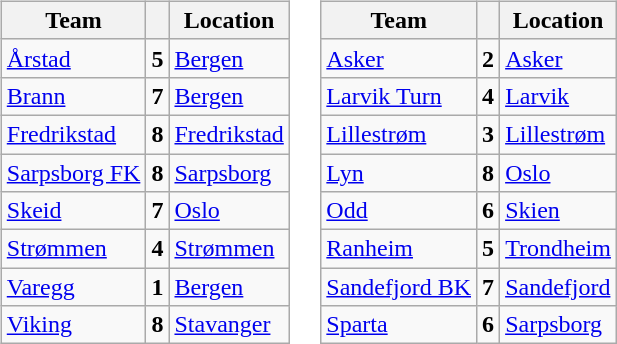<table border="0">
<tr>
<td valign="top"><br><table class="wikitable sortable" border="1">
<tr>
<th>Team</th>
<th></th>
<th>Location</th>
</tr>
<tr>
<td><a href='#'>Årstad</a></td>
<td align="center"><strong>5</strong></td>
<td><a href='#'>Bergen</a></td>
</tr>
<tr>
<td><a href='#'>Brann</a></td>
<td align="center"><strong>7</strong></td>
<td><a href='#'>Bergen</a></td>
</tr>
<tr>
<td><a href='#'>Fredrikstad</a></td>
<td align="center"><strong>8</strong></td>
<td><a href='#'>Fredrikstad</a></td>
</tr>
<tr>
<td><a href='#'>Sarpsborg FK</a></td>
<td align="center"><strong>8</strong></td>
<td><a href='#'>Sarpsborg</a></td>
</tr>
<tr>
<td><a href='#'>Skeid</a></td>
<td align="center"><strong>7</strong></td>
<td><a href='#'>Oslo</a></td>
</tr>
<tr>
<td><a href='#'>Strømmen</a></td>
<td align="center"><strong>4</strong></td>
<td><a href='#'>Strømmen</a></td>
</tr>
<tr>
<td><a href='#'>Varegg</a></td>
<td align="center"><strong>1</strong></td>
<td><a href='#'>Bergen</a></td>
</tr>
<tr>
<td><a href='#'>Viking</a></td>
<td align="center"><strong>8</strong></td>
<td><a href='#'>Stavanger</a></td>
</tr>
</table>
</td>
<td valign="top"><br><table class="wikitable sortable" border="1">
<tr>
<th>Team</th>
<th></th>
<th>Location</th>
</tr>
<tr>
<td><a href='#'>Asker</a></td>
<td align="center"><strong>2</strong></td>
<td><a href='#'>Asker</a></td>
</tr>
<tr>
<td><a href='#'>Larvik Turn</a></td>
<td align="center"><strong>4</strong></td>
<td><a href='#'>Larvik</a></td>
</tr>
<tr>
<td><a href='#'>Lillestrøm</a></td>
<td align="center"><strong>3</strong></td>
<td><a href='#'>Lillestrøm</a></td>
</tr>
<tr>
<td><a href='#'>Lyn</a></td>
<td align="center"><strong>8</strong></td>
<td><a href='#'>Oslo</a></td>
</tr>
<tr>
<td><a href='#'>Odd</a></td>
<td align="center"><strong>6</strong></td>
<td><a href='#'>Skien</a></td>
</tr>
<tr>
<td><a href='#'>Ranheim</a></td>
<td align="center"><strong>5</strong></td>
<td><a href='#'>Trondheim</a></td>
</tr>
<tr>
<td><a href='#'>Sandefjord BK</a></td>
<td align="center"><strong>7</strong></td>
<td><a href='#'>Sandefjord</a></td>
</tr>
<tr>
<td><a href='#'>Sparta</a></td>
<td align="center"><strong>6</strong></td>
<td><a href='#'>Sarpsborg</a></td>
</tr>
</table>
</td>
</tr>
</table>
